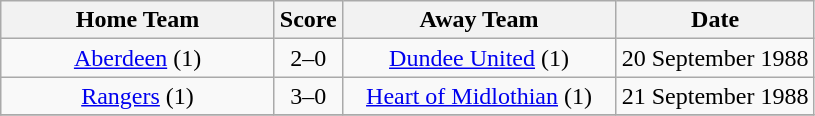<table class="wikitable" style="text-align:center;">
<tr>
<th width=175>Home Team</th>
<th width=20>Score</th>
<th width=175>Away Team</th>
<th width= 125>Date</th>
</tr>
<tr>
<td><a href='#'>Aberdeen</a> (1)</td>
<td>2–0</td>
<td><a href='#'>Dundee United</a> (1)</td>
<td>20 September 1988</td>
</tr>
<tr>
<td><a href='#'>Rangers</a> (1)</td>
<td>3–0</td>
<td><a href='#'>Heart of Midlothian</a> (1)</td>
<td>21 September 1988</td>
</tr>
<tr>
</tr>
</table>
